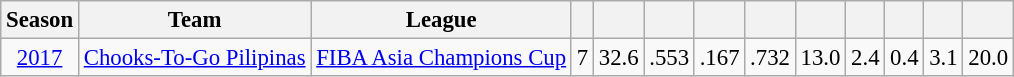<table class="wikitable sortable" style="font-size:95%; text-align:center;">
<tr>
<th>Season</th>
<th>Team</th>
<th>League</th>
<th></th>
<th></th>
<th></th>
<th></th>
<th></th>
<th></th>
<th></th>
<th></th>
<th></th>
<th></th>
</tr>
<tr>
<td><a href='#'>2017</a></td>
<td><a href='#'>Chooks-To-Go Pilipinas</a></td>
<td><a href='#'>FIBA Asia Champions Cup</a></td>
<td>7</td>
<td>32.6</td>
<td>.553</td>
<td>.167</td>
<td>.732</td>
<td>13.0</td>
<td>2.4</td>
<td>0.4</td>
<td>3.1</td>
<td>20.0</td>
</tr>
</table>
